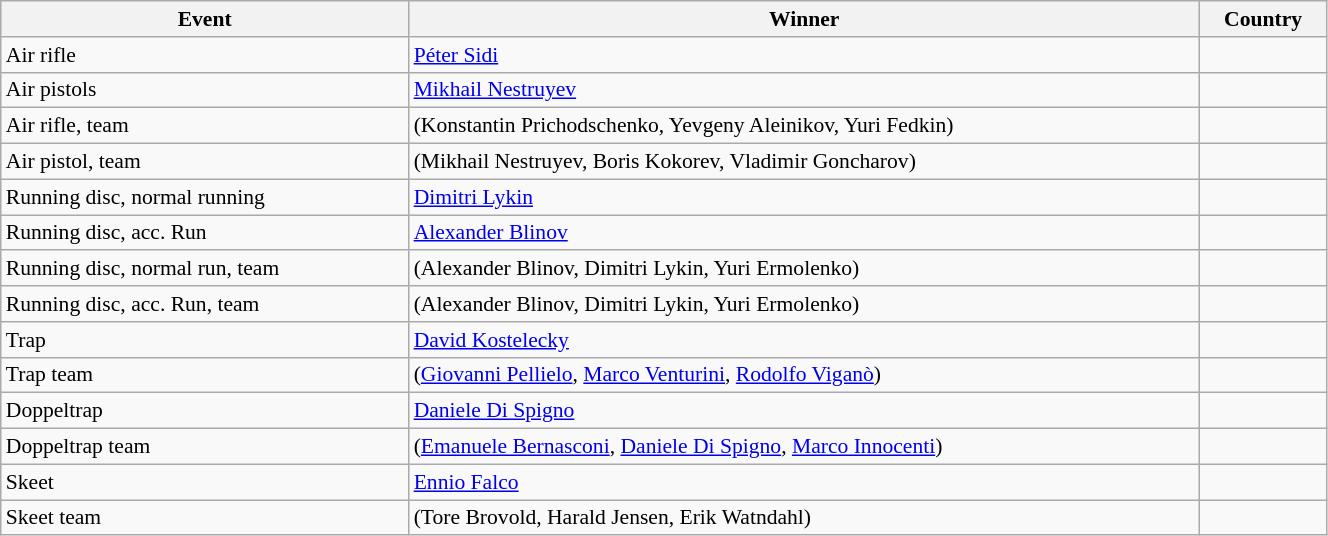<table class="wikitable sortable" width=70% style="font-size:90%; text-align:left;">
<tr>
<th>Event</th>
<th>Winner</th>
<th>Country</th>
</tr>
<tr>
<td>Air rifle</td>
<td><a href='#'>Péter Sidi</a></td>
<td></td>
</tr>
<tr>
<td>Air pistols</td>
<td><a href='#'>Mikhail Nestruyev</a></td>
<td></td>
</tr>
<tr>
<td>Air rifle, team</td>
<td>(Konstantin Prichodschenko, Yevgeny Aleinikov, Yuri Fedkin)</td>
<td></td>
</tr>
<tr>
<td>Air pistol, team</td>
<td>(Mikhail Nestruyev, Boris Kokorev, Vladimir Goncharov)</td>
<td></td>
</tr>
<tr>
<td>Running disc, normal running</td>
<td><a href='#'>Dimitri Lykin</a></td>
<td></td>
</tr>
<tr>
<td>Running disc, acc. Run</td>
<td><a href='#'>Alexander Blinov</a></td>
<td></td>
</tr>
<tr>
<td>Running disc, normal run, team</td>
<td>(Alexander Blinov, Dimitri Lykin, Yuri Ermolenko)</td>
<td></td>
</tr>
<tr>
<td>Running disc, acc. Run, team</td>
<td>(Alexander Blinov, Dimitri Lykin, Yuri Ermolenko)</td>
<td></td>
</tr>
<tr>
<td>Trap</td>
<td><a href='#'>David Kostelecky</a></td>
<td></td>
</tr>
<tr>
<td>Trap team</td>
<td>(<a href='#'>Giovanni Pellielo</a>, <a href='#'>Marco Venturini</a>, <a href='#'>Rodolfo Viganò</a>)</td>
<td></td>
</tr>
<tr>
<td>Doppeltrap</td>
<td><a href='#'>Daniele Di Spigno</a></td>
<td></td>
</tr>
<tr>
<td>Doppeltrap team</td>
<td>(<a href='#'>Emanuele Bernasconi</a>, <a href='#'>Daniele Di Spigno</a>, <a href='#'>Marco Innocenti</a>)</td>
<td></td>
</tr>
<tr>
<td>Skeet</td>
<td><a href='#'>Ennio Falco</a></td>
<td></td>
</tr>
<tr>
<td>Skeet team</td>
<td>(Tore Brovold, Harald Jensen, Erik Watndahl)</td>
<td></td>
</tr>
</table>
